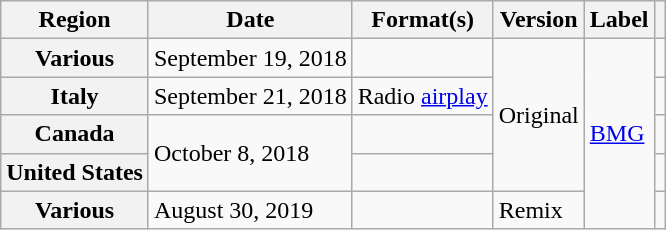<table class="wikitable plainrowheaders">
<tr>
<th scope="col">Region</th>
<th scope="col">Date</th>
<th scope="col">Format(s)</th>
<th scope="col">Version</th>
<th scope="col">Label</th>
<th scope="col"></th>
</tr>
<tr>
<th scope="row">Various</th>
<td>September 19, 2018</td>
<td></td>
<td rowspan="4">Original</td>
<td rowspan="5"><a href='#'>BMG</a></td>
<td align="center"></td>
</tr>
<tr>
<th scope="row">Italy</th>
<td>September 21, 2018</td>
<td>Radio <a href='#'>airplay</a></td>
<td align="center"></td>
</tr>
<tr>
<th scope="row">Canada</th>
<td rowspan="2">October 8, 2018</td>
<td></td>
<td align="center"></td>
</tr>
<tr>
<th scope="row">United States</th>
<td></td>
<td align="center"></td>
</tr>
<tr>
<th scope="row">Various</th>
<td>August 30, 2019</td>
<td></td>
<td>Remix</td>
<td align="center"></td>
</tr>
</table>
